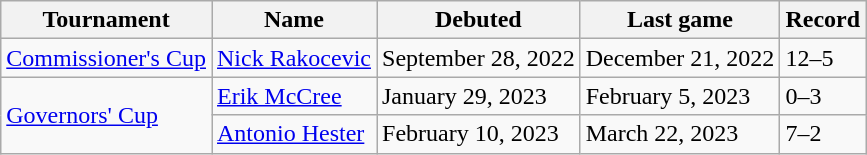<table class="wikitable">
<tr>
<th>Tournament</th>
<th>Name</th>
<th>Debuted</th>
<th>Last game</th>
<th>Record</th>
</tr>
<tr>
<td><a href='#'>Commissioner's Cup</a></td>
<td><a href='#'>Nick Rakocevic</a></td>
<td>September 28, 2022 </td>
<td>December 21, 2022 </td>
<td>12–5</td>
</tr>
<tr>
<td rowspan="2"><a href='#'>Governors' Cup</a></td>
<td><a href='#'>Erik McCree</a></td>
<td>January 29, 2023 </td>
<td>February 5, 2023 </td>
<td>0–3</td>
</tr>
<tr>
<td><a href='#'>Antonio Hester</a></td>
<td>February 10, 2023 </td>
<td>March 22, 2023 </td>
<td>7–2</td>
</tr>
</table>
